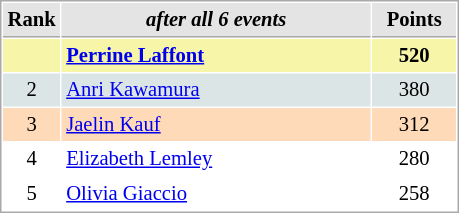<table cellspacing="1" cellpadding="3" style="border:1px solid #AAAAAA;font-size:86%">
<tr style="background-color: #E4E4E4;">
<th style="border-bottom:1px solid #AAAAAA; width: 10px;">Rank</th>
<th style="border-bottom:1px solid #AAAAAA; width: 200px;"><em>after all 6 events</em></th>
<th style="border-bottom:1px solid #AAAAAA; width: 50px;">Points</th>
</tr>
<tr style="background:#f7f6a8;">
<td align=center></td>
<td> <strong><a href='#'>Perrine Laffont</a></strong></td>
<td align=center><strong>520</strong></td>
</tr>
<tr style="background:#dce5e5;">
<td align=center>2</td>
<td> <a href='#'>Anri Kawamura</a></td>
<td align=center>380</td>
</tr>
<tr style="background:#ffdab9;">
<td align=center>3</td>
<td> <a href='#'>Jaelin Kauf</a></td>
<td align=center>312</td>
</tr>
<tr>
<td align=center>4</td>
<td> <a href='#'>Elizabeth Lemley</a></td>
<td align=center>280</td>
</tr>
<tr>
<td align=center>5</td>
<td> <a href='#'>Olivia Giaccio</a></td>
<td align=center>258</td>
</tr>
</table>
